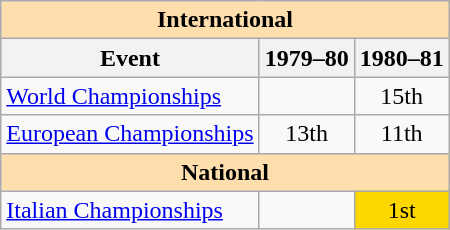<table class="wikitable" style="text-align:center">
<tr>
<th style="background-color: #ffdead; " colspan=3 align=center><strong>International</strong></th>
</tr>
<tr>
<th>Event</th>
<th>1979–80</th>
<th>1980–81</th>
</tr>
<tr>
<td align=left><a href='#'>World Championships</a></td>
<td></td>
<td>15th</td>
</tr>
<tr>
<td align=left><a href='#'>European Championships</a></td>
<td>13th</td>
<td>11th</td>
</tr>
<tr>
<th style="background-color: #ffdead; " colspan=3 align=center><strong>National</strong></th>
</tr>
<tr>
<td align=left><a href='#'>Italian Championships</a></td>
<td></td>
<td bgcolor=gold>1st</td>
</tr>
</table>
